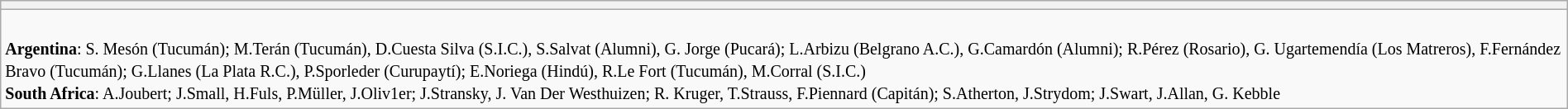<table style="width:100%" class="wikitable collapsible collapsed">
<tr>
<th></th>
</tr>
<tr>
<td><br>





<small><strong>Argentina</strong>: S. Mesón (Tucumán); M.Terán (Tucumán), D.Cuesta Silva (S.I.C.), S.Salvat (Alumni), G. Jorge (Pucará); L.Arbizu (Belgrano A.C.), G.Camardón (Alumni); R.Pérez (Rosario), G. Ugartemendía (Los Matreros), F.Fernández Bravo (Tucumán); G.Llanes (La Plata R.C.), P.Sporleder (Curupaytí); E.Noriega (Hindú), R.Le Fort (Tucumán), M.Corral (S.I.C.) <br>
<strong>South Africa</strong>: A.Joubert; J.Small, H.Fuls, P.Müller, J.Oliv1er; J.Stransky, J. Van Der Westhuizen; R. Kruger, T.Strauss, F.Piennard (Capitán); S.Atherton, J.Strydom; J.Swart, J.Allan, G. Kebble 
</small></td>
</tr>
</table>
